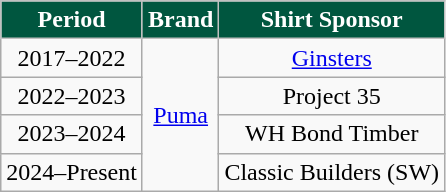<table class="wikitable" style="text-align: center">
<tr>
<th style="background-color:#00563F; color:white; border:1px solid silver;" scope="col">Period</th>
<th style="background-color:#00563F; color:white; border:1px solid silver;" scope="col">Brand</th>
<th style="background-color:#00563F; color:white; border:1px solid silver;" scope="col">Shirt Sponsor</th>
</tr>
<tr>
<td>2017–2022</td>
<td rowspan=4><a href='#'>Puma</a></td>
<td rowspan=1><a href='#'>Ginsters</a></td>
</tr>
<tr>
<td>2022–2023</td>
<td rowspan=1>Project 35</td>
</tr>
<tr>
<td>2023–2024</td>
<td rowspan=1>WH Bond Timber</td>
</tr>
<tr>
<td>2024–Present</td>
<td rowspan=1>Classic Builders (SW)</td>
</tr>
</table>
